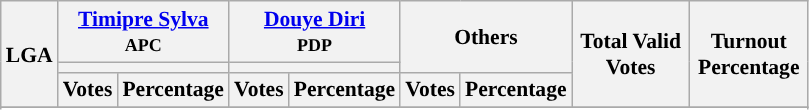<table class="wikitable sortable" style=" font-size: 90%">
<tr>
<th rowspan="3">LGA</th>
<th colspan="2"><a href='#'>Timipre Sylva</a><br><small>APC</small></th>
<th colspan="2"><a href='#'>Douye Diri</a><br><small>PDP</small></th>
<th colspan="2" rowspan="2">Others</th>
<th rowspan="3" style="max-width:5em;">Total Valid Votes</th>
<th rowspan="3" style="max-width:5em;">Turnout Percentage</th>
</tr>
<tr>
<th colspan=2 style="background-color:"></th>
<th colspan=2 style="background-color:"></th>
</tr>
<tr>
<th>Votes</th>
<th>Percentage</th>
<th>Votes</th>
<th>Percentage</th>
<th>Votes</th>
<th>Percentage</th>
</tr>
<tr>
</tr>
<tr>
</tr>
<tr>
</tr>
<tr>
</tr>
<tr>
</tr>
<tr>
</tr>
<tr>
</tr>
<tr>
</tr>
<tr>
</tr>
<tr>
</tr>
<tr>
</tr>
</table>
